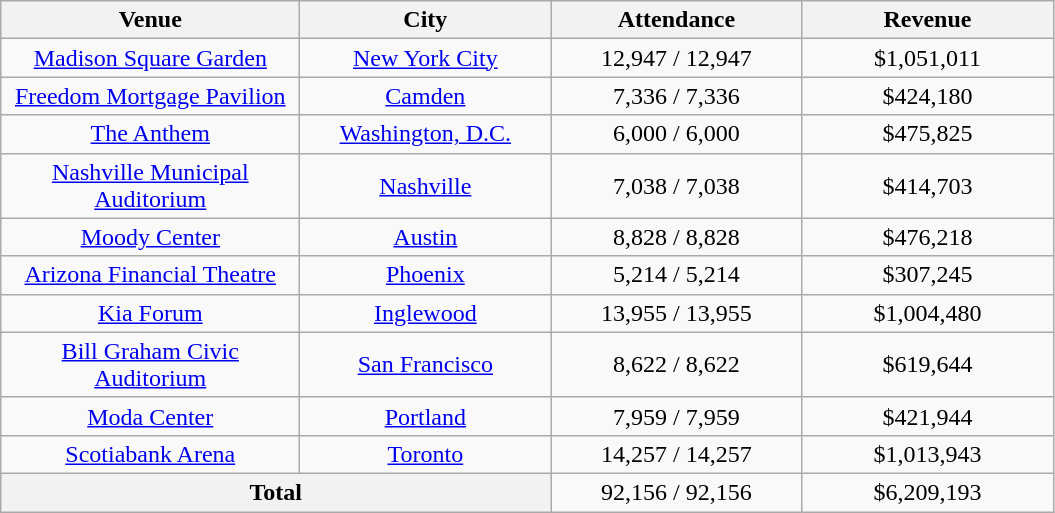<table class="wikitable plainrowheaders" style="text-align:center;">
<tr>
<th scope="col" style="width:12em;">Venue</th>
<th scope="col" style="width:10em;">City</th>
<th scope="col" style="width:10em;">Attendance</th>
<th scope="col" style="width:10em;">Revenue</th>
</tr>
<tr>
<td><a href='#'>Madison Square Garden</a></td>
<td><a href='#'>New York City</a></td>
<td>12,947 / 12,947</td>
<td>$1,051,011</td>
</tr>
<tr>
<td><a href='#'>Freedom Mortgage Pavilion</a></td>
<td><a href='#'>Camden</a></td>
<td>7,336 / 7,336</td>
<td>$424,180</td>
</tr>
<tr>
<td><a href='#'>The Anthem</a></td>
<td><a href='#'>Washington, D.C.</a></td>
<td>6,000 / 6,000</td>
<td>$475,825</td>
</tr>
<tr>
<td><a href='#'>Nashville Municipal Auditorium</a></td>
<td><a href='#'>Nashville</a></td>
<td>7,038 / 7,038</td>
<td>$414,703</td>
</tr>
<tr>
<td><a href='#'>Moody Center</a></td>
<td><a href='#'>Austin</a></td>
<td>8,828 / 8,828</td>
<td>$476,218</td>
</tr>
<tr>
<td><a href='#'>Arizona Financial Theatre</a></td>
<td><a href='#'>Phoenix</a></td>
<td>5,214 / 5,214</td>
<td>$307,245</td>
</tr>
<tr>
<td><a href='#'>Kia Forum</a></td>
<td><a href='#'>Inglewood</a></td>
<td>13,955 / 13,955</td>
<td>$1,004,480</td>
</tr>
<tr>
<td><a href='#'>Bill Graham Civic Auditorium</a></td>
<td><a href='#'>San Francisco</a></td>
<td>8,622 / 8,622</td>
<td>$619,644</td>
</tr>
<tr>
<td><a href='#'>Moda Center</a></td>
<td><a href='#'>Portland</a></td>
<td>7,959 / 7,959</td>
<td>$421,944</td>
</tr>
<tr>
<td><a href='#'>Scotiabank Arena</a></td>
<td><a href='#'>Toronto</a></td>
<td>14,257 / 14,257</td>
<td>$1,013,943</td>
</tr>
<tr>
<th colspan="2">Total</th>
<td>92,156 / 92,156</td>
<td>$6,209,193</td>
</tr>
</table>
